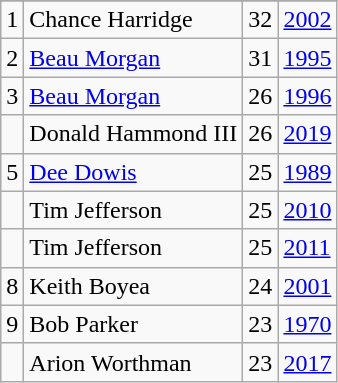<table class="wikitable">
<tr>
</tr>
<tr>
<td>1</td>
<td>Chance Harridge</td>
<td><abbr>32</abbr></td>
<td><a href='#'>2002</a></td>
</tr>
<tr>
<td>2</td>
<td><a href='#'>Beau Morgan</a></td>
<td><abbr>31</abbr></td>
<td><a href='#'>1995</a></td>
</tr>
<tr>
<td>3</td>
<td><a href='#'>Beau Morgan</a></td>
<td><abbr>26</abbr></td>
<td><a href='#'>1996</a></td>
</tr>
<tr>
<td></td>
<td>Donald Hammond III</td>
<td><abbr>26</abbr></td>
<td><a href='#'>2019</a></td>
</tr>
<tr>
<td>5</td>
<td><a href='#'>Dee Dowis</a></td>
<td><abbr>25</abbr></td>
<td><a href='#'>1989</a></td>
</tr>
<tr>
<td></td>
<td>Tim Jefferson</td>
<td><abbr>25</abbr></td>
<td><a href='#'>2010</a></td>
</tr>
<tr>
<td></td>
<td>Tim Jefferson</td>
<td><abbr>25</abbr></td>
<td><a href='#'>2011</a></td>
</tr>
<tr>
<td>8</td>
<td>Keith Boyea</td>
<td><abbr>24</abbr></td>
<td><a href='#'>2001</a></td>
</tr>
<tr>
<td>9</td>
<td>Bob Parker</td>
<td><abbr>23</abbr></td>
<td><a href='#'>1970</a></td>
</tr>
<tr>
<td></td>
<td>Arion Worthman</td>
<td><abbr>23</abbr></td>
<td><a href='#'>2017</a></td>
</tr>
</table>
